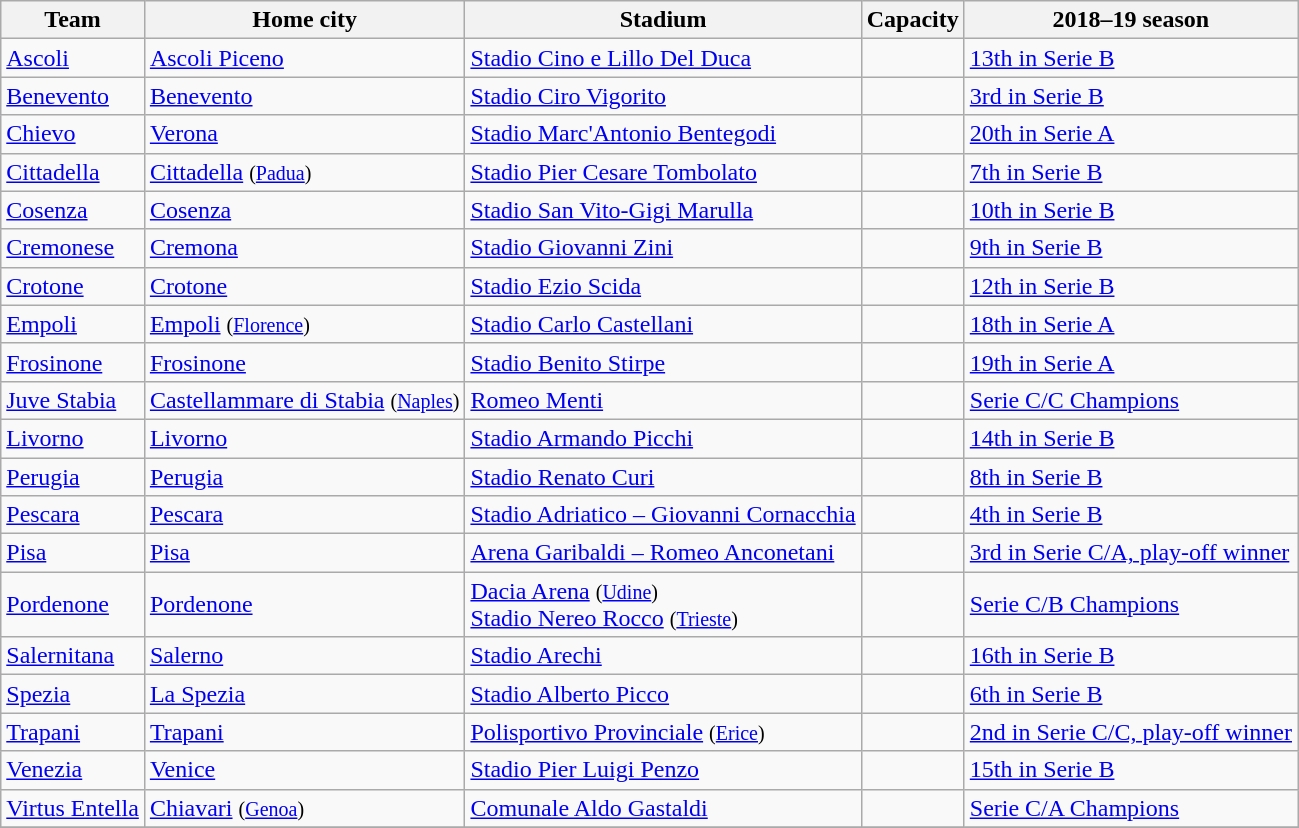<table class="wikitable sortable">
<tr>
<th>Team</th>
<th>Home city</th>
<th>Stadium</th>
<th>Capacity</th>
<th>2018–19 season</th>
</tr>
<tr>
<td><a href='#'>Ascoli</a></td>
<td><a href='#'>Ascoli Piceno</a></td>
<td><a href='#'>Stadio Cino e Lillo Del Duca</a></td>
<td style="text-align:center;"></td>
<td><a href='#'>13th in Serie B</a></td>
</tr>
<tr>
<td><a href='#'>Benevento</a></td>
<td><a href='#'>Benevento</a></td>
<td><a href='#'>Stadio Ciro Vigorito</a></td>
<td style="text-align:center;"></td>
<td data-sort-value="3"><a href='#'>3rd in Serie B</a></td>
</tr>
<tr>
<td><a href='#'>Chievo</a></td>
<td><a href='#'>Verona</a></td>
<td><a href='#'>Stadio Marc'Antonio Bentegodi</a></td>
<td style="text-align:center;"></td>
<td><a href='#'>20th in Serie A</a></td>
</tr>
<tr>
<td><a href='#'>Cittadella</a></td>
<td><a href='#'>Cittadella</a> <small>(<a href='#'>Padua</a>)</small></td>
<td><a href='#'>Stadio Pier Cesare Tombolato</a></td>
<td style="text-align:center;"></td>
<td data-sort-value="6"><a href='#'>7th in Serie B</a></td>
</tr>
<tr>
<td><a href='#'>Cosenza</a></td>
<td><a href='#'>Cosenza</a></td>
<td><a href='#'>Stadio San Vito-Gigi Marulla</a></td>
<td style="text-align:center;"></td>
<td><a href='#'>10th in Serie B</a></td>
</tr>
<tr>
<td><a href='#'>Cremonese</a></td>
<td><a href='#'>Cremona</a></td>
<td><a href='#'>Stadio Giovanni Zini</a></td>
<td style="text-align:center;"></td>
<td><a href='#'>9th in Serie B</a></td>
</tr>
<tr>
<td><a href='#'>Crotone</a></td>
<td><a href='#'>Crotone</a></td>
<td><a href='#'>Stadio Ezio Scida</a></td>
<td style="text-align:center;"></td>
<td><a href='#'>12th in Serie B</a></td>
</tr>
<tr>
<td><a href='#'>Empoli</a></td>
<td><a href='#'>Empoli</a> <small>(<a href='#'>Florence</a>)</small></td>
<td><a href='#'>Stadio Carlo Castellani</a></td>
<td style="text-align:center;"></td>
<td><a href='#'>18th in Serie A</a></td>
</tr>
<tr>
<td><a href='#'>Frosinone</a></td>
<td><a href='#'>Frosinone</a></td>
<td><a href='#'>Stadio Benito Stirpe</a></td>
<td style="text-align:center;"></td>
<td><a href='#'>19th in Serie A</a></td>
</tr>
<tr>
<td><a href='#'>Juve Stabia</a></td>
<td><a href='#'>Castellammare di Stabia</a> <small>(<a href='#'>Naples</a>)</small></td>
<td><a href='#'>Romeo Menti</a></td>
<td style="text-align:center;"></td>
<td><a href='#'>Serie C/C Champions</a></td>
</tr>
<tr>
<td><a href='#'>Livorno</a></td>
<td><a href='#'>Livorno</a></td>
<td><a href='#'>Stadio Armando Picchi</a></td>
<td style="text-align:center;"></td>
<td><a href='#'>14th in Serie B</a></td>
</tr>
<tr>
<td><a href='#'>Perugia</a></td>
<td><a href='#'>Perugia</a></td>
<td><a href='#'>Stadio Renato Curi</a></td>
<td style="text-align:center;"></td>
<td data-sort-value="7"><a href='#'>8th in Serie B</a></td>
</tr>
<tr>
<td><a href='#'>Pescara</a></td>
<td><a href='#'>Pescara</a></td>
<td><a href='#'>Stadio Adriatico – Giovanni Cornacchia</a></td>
<td style="text-align:center;"></td>
<td data-sort-value="14"><a href='#'>4th in Serie B</a></td>
</tr>
<tr>
<td><a href='#'>Pisa</a></td>
<td><a href='#'>Pisa</a></td>
<td><a href='#'>Arena Garibaldi – Romeo Anconetani</a></td>
<td style="text-align:center;"></td>
<td data-sort-value="14"><a href='#'>3rd in Serie C/A, play-off winner</a></td>
</tr>
<tr>
<td><a href='#'>Pordenone</a></td>
<td><a href='#'>Pordenone</a></td>
<td><a href='#'>Dacia Arena</a> <small>(<a href='#'>Udine</a>)</small><br><a href='#'>Stadio Nereo Rocco</a> <small>(<a href='#'>Trieste</a>)</small></td>
<td style="text-align:center;"><br></td>
<td><a href='#'>Serie C/B Champions</a></td>
</tr>
<tr>
<td><a href='#'>Salernitana</a></td>
<td><a href='#'>Salerno</a></td>
<td><a href='#'>Stadio Arechi</a></td>
<td style="text-align:center;"></td>
<td><a href='#'>16th in Serie B</a></td>
</tr>
<tr>
<td><a href='#'>Spezia</a></td>
<td><a href='#'>La Spezia</a></td>
<td><a href='#'>Stadio Alberto Picco</a></td>
<td style="text-align:center;"></td>
<td data-sort-value="9"><a href='#'>6th in Serie B</a></td>
</tr>
<tr>
<td><a href='#'>Trapani</a></td>
<td><a href='#'>Trapani</a></td>
<td><a href='#'>Polisportivo Provinciale</a> <small>(<a href='#'>Erice</a>)</small></td>
<td style="text-align:center;"></td>
<td><a href='#'>2nd in Serie C/C, play-off winner</a></td>
</tr>
<tr>
<td><a href='#'>Venezia</a></td>
<td><a href='#'>Venice</a></td>
<td><a href='#'>Stadio Pier Luigi Penzo</a></td>
<td style="text-align:center;"></td>
<td><a href='#'>15th in Serie B</a></td>
</tr>
<tr>
<td><a href='#'>Virtus Entella</a></td>
<td><a href='#'>Chiavari</a> <small>(<a href='#'>Genoa</a>)</small></td>
<td><a href='#'>Comunale Aldo Gastaldi</a></td>
<td style="text-align:center;"></td>
<td><a href='#'>Serie C/A Champions</a></td>
</tr>
<tr>
</tr>
</table>
